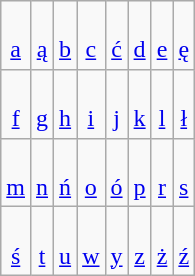<table class="wikitable" style="line-height: 1.2">
<tr align=center>
<td> <br> <a href='#'>a</a></td>
<td> <br> <a href='#'>ą</a></td>
<td> <br> <a href='#'>b</a></td>
<td> <br> <a href='#'>c</a></td>
<td> <br> <a href='#'>ć</a></td>
<td> <br> <a href='#'>d</a></td>
<td> <br> <a href='#'>e</a></td>
<td> <br> <a href='#'>ę</a></td>
</tr>
<tr align=center>
<td> <br> <a href='#'>f</a></td>
<td> <br> <a href='#'>g</a></td>
<td> <br> <a href='#'>h</a></td>
<td> <br> <a href='#'>i</a></td>
<td> <br> <a href='#'>j</a></td>
<td> <br> <a href='#'>k</a></td>
<td> <br> <a href='#'>l</a></td>
<td> <br> <a href='#'>ł</a></td>
</tr>
<tr align=center>
<td> <br> <a href='#'>m</a></td>
<td> <br> <a href='#'>n</a></td>
<td> <br> <a href='#'>ń</a></td>
<td> <br> <a href='#'>o</a></td>
<td> <br> <a href='#'>ó</a></td>
<td> <br> <a href='#'>p</a></td>
<td> <br> <a href='#'>r</a></td>
<td> <br> <a href='#'>s</a></td>
</tr>
<tr align=center>
<td> <br> <a href='#'>ś</a></td>
<td> <br> <a href='#'>t</a></td>
<td> <br> <a href='#'>u</a></td>
<td> <br> <a href='#'>w</a></td>
<td> <br> <a href='#'>y</a></td>
<td> <br> <a href='#'>z</a></td>
<td> <br> <a href='#'>ż</a></td>
<td> <br> <a href='#'>ź</a></td>
</tr>
</table>
